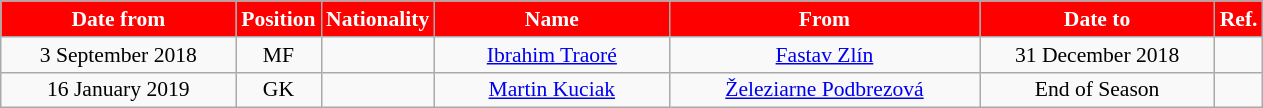<table class="wikitable" style="text-align:center; font-size:90%; ">
<tr>
<th style="background:#ff0000; color:white; width:150px;">Date from</th>
<th style="background:#ff0000; color:white; width:50px;">Position</th>
<th style="background:#ff0000; color:white; width:50px;">Nationality</th>
<th style="background:#ff0000; color:white; width:150px;">Name</th>
<th style="background:#ff0000; color:white; width:200px;">From</th>
<th style="background:#ff0000; color:white; width:150px;">Date to</th>
<th style="background:#ff0000; color:white; width:25px;">Ref.</th>
</tr>
<tr>
<td>3 September 2018</td>
<td>MF</td>
<td></td>
<td><a href='#'>Ibrahim Traoré</a></td>
<td><a href='#'>Fastav Zlín</a></td>
<td>31 December 2018</td>
<td></td>
</tr>
<tr>
<td>16 January 2019</td>
<td>GK</td>
<td></td>
<td><a href='#'>Martin Kuciak</a></td>
<td><a href='#'>Železiarne Podbrezová</a></td>
<td>End of Season</td>
<td></td>
</tr>
</table>
